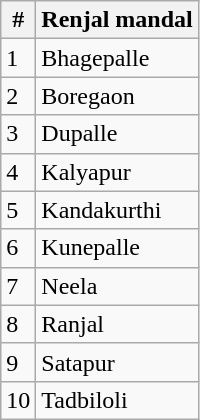<table class="wikitable">
<tr>
<th>#</th>
<th>Renjal mandal</th>
</tr>
<tr>
<td>1</td>
<td>Bhagepalle</td>
</tr>
<tr>
<td>2</td>
<td>Boregaon</td>
</tr>
<tr>
<td>3</td>
<td>Dupalle</td>
</tr>
<tr>
<td>4</td>
<td>Kalyapur</td>
</tr>
<tr>
<td>5</td>
<td>Kandakurthi</td>
</tr>
<tr>
<td>6</td>
<td>Kunepalle</td>
</tr>
<tr>
<td>7</td>
<td>Neela</td>
</tr>
<tr>
<td>8</td>
<td>Ranjal</td>
</tr>
<tr>
<td>9</td>
<td>Satapur</td>
</tr>
<tr>
<td>10</td>
<td>Tadbiloli</td>
</tr>
</table>
